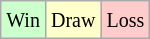<table class="wikitable">
<tr>
<td style="background-color: #CCFFCC;"><small>Win</small></td>
<td style="background-color: #FFFFCC;"><small>Draw</small></td>
<td style="background-color: #FFCCCC;"><small>Loss</small></td>
</tr>
</table>
